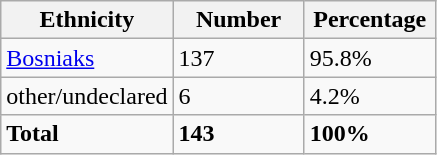<table class="wikitable">
<tr>
<th width="100px">Ethnicity</th>
<th width="80px">Number</th>
<th width="80px">Percentage</th>
</tr>
<tr>
<td><a href='#'>Bosniaks</a></td>
<td>137</td>
<td>95.8%</td>
</tr>
<tr>
<td>other/undeclared</td>
<td>6</td>
<td>4.2%</td>
</tr>
<tr>
<td><strong>Total</strong></td>
<td><strong>143</strong></td>
<td><strong>100%</strong></td>
</tr>
</table>
